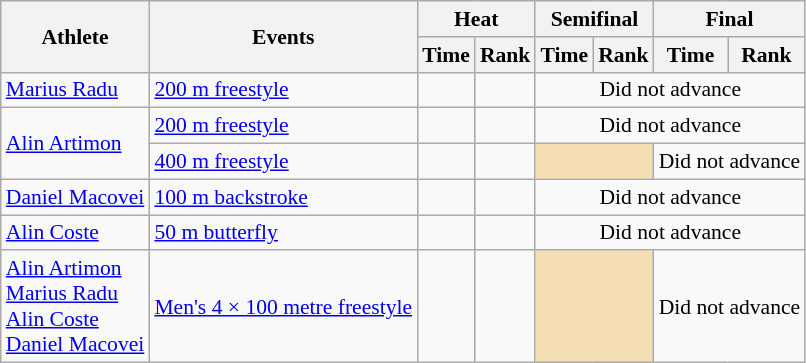<table class=wikitable style="font-size:90%">
<tr>
<th rowspan="2">Athlete</th>
<th rowspan="2">Events</th>
<th colspan="2">Heat</th>
<th colspan="2">Semifinal</th>
<th colspan="2">Final</th>
</tr>
<tr>
<th>Time</th>
<th>Rank</th>
<th>Time</th>
<th>Rank</th>
<th>Time</th>
<th>Rank</th>
</tr>
<tr>
<td><a href='#'>Marius Radu</a></td>
<td><a href='#'>200 m freestyle</a></td>
<td></td>
<td></td>
<td align=center colspan="4">Did not advance</td>
</tr>
<tr>
<td rowspan="2"><a href='#'>Alin Artimon</a></td>
<td><a href='#'>200 m freestyle</a></td>
<td></td>
<td></td>
<td align=center colspan="4">Did not advance</td>
</tr>
<tr>
<td><a href='#'>400 m freestyle</a></td>
<td></td>
<td></td>
<td colspan="2" bgcolor="wheat"></td>
<td align=center colspan="2">Did not advance</td>
</tr>
<tr>
<td><a href='#'>Daniel Macovei</a></td>
<td><a href='#'>100 m backstroke</a></td>
<td></td>
<td></td>
<td align=center colspan="4">Did not advance</td>
</tr>
<tr>
<td><a href='#'>Alin Coste</a></td>
<td><a href='#'>50 m butterfly</a></td>
<td></td>
<td></td>
<td align=center colspan="4">Did not advance</td>
</tr>
<tr>
<td rowspan="1"><a href='#'>Alin Artimon</a><br><a href='#'>Marius Radu</a><br><a href='#'>Alin Coste</a><br><a href='#'>Daniel Macovei</a></td>
<td><a href='#'>Men's 4 × 100 metre freestyle</a></td>
<td></td>
<td></td>
<td colspan="2" bgcolor="wheat"></td>
<td align=center colspan="2">Did not advance</td>
</tr>
</table>
